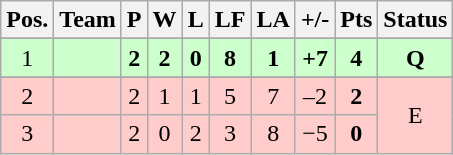<table class="wikitable" style="text-align:center; margin: 1em auto 1em auto, align:left">
<tr>
<th>Pos.</th>
<th>Team</th>
<th>P</th>
<th>W</th>
<th>L</th>
<th>LF</th>
<th>LA</th>
<th>+/-</th>
<th>Pts</th>
<th>Status</th>
</tr>
<tr>
</tr>
<tr style="background-color:#ccffcc">
<td>1</td>
<td style="text-align:left;"></td>
<td><strong>2</strong></td>
<td><strong>2</strong></td>
<td><strong>0</strong></td>
<td><strong>8</strong></td>
<td><strong>1</strong></td>
<td><strong>+7</strong></td>
<td><strong>4</strong></td>
<td><strong>Q</strong></td>
</tr>
<tr>
</tr>
<tr style="background-color:#FFCCCC">
<td>2</td>
<td style="text-align:left;"></td>
<td>2</td>
<td>1</td>
<td>1</td>
<td>5</td>
<td>7</td>
<td>–2</td>
<td><strong>2</strong></td>
<td rowspan=2>E</td>
</tr>
<tr style="background-color:#FFCCCC">
<td>3</td>
<td style="text-align:left;"></td>
<td>2</td>
<td>0</td>
<td>2</td>
<td>3</td>
<td>8</td>
<td>−5</td>
<td><strong>0</strong></td>
</tr>
</table>
